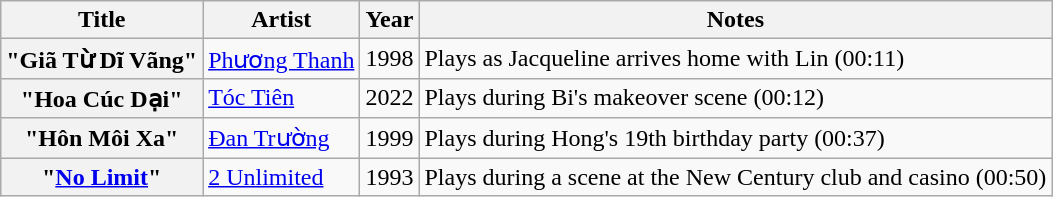<table class="wikitable sortable" style="font-size:100%;text-align:left;">
<tr>
<th>Title</th>
<th>Artist</th>
<th>Year</th>
<th class="unsortable">Notes</th>
</tr>
<tr>
<th>"Giã Từ Dĩ Vãng"</th>
<td><a href='#'>Phương Thanh</a></td>
<td>1998</td>
<td>Plays as Jacqueline arrives home with Lin (00:11)</td>
</tr>
<tr>
<th>"Hoa Cúc Dại"</th>
<td><a href='#'>Tóc Tiên</a></td>
<td>2022</td>
<td>Plays during Bi's makeover scene (00:12)</td>
</tr>
<tr>
<th>"Hôn Môi Xa"</th>
<td><a href='#'>Đan Trường</a></td>
<td>1999</td>
<td>Plays during Hong's 19th birthday party (00:37)</td>
</tr>
<tr>
<th>"<a href='#'>No Limit</a>"</th>
<td><a href='#'>2 Unlimited</a></td>
<td>1993</td>
<td>Plays during a scene at the New Century club and casino (00:50)</td>
</tr>
</table>
